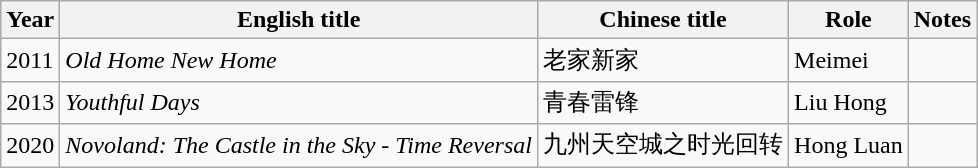<table class="wikitable">
<tr>
<th>Year</th>
<th>English title</th>
<th>Chinese title</th>
<th>Role</th>
<th>Notes</th>
</tr>
<tr>
<td>2011</td>
<td><em>Old Home New Home</em></td>
<td>老家新家</td>
<td>Meimei</td>
<td></td>
</tr>
<tr>
<td>2013</td>
<td><em>Youthful Days</em></td>
<td>青春雷锋</td>
<td>Liu Hong</td>
<td></td>
</tr>
<tr>
<td>2020</td>
<td><em>Novoland: The Castle in the Sky - Time Reversal</em></td>
<td>九州天空城之时光回转</td>
<td>Hong Luan</td>
<td></td>
</tr>
</table>
